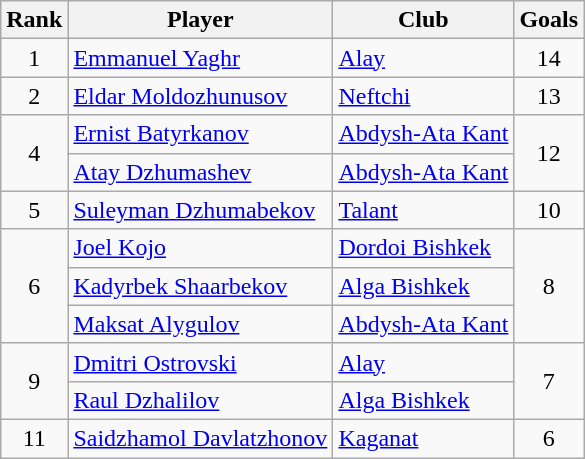<table class="wikitable" style="text-align:center">
<tr>
<th>Rank</th>
<th>Player</th>
<th>Club</th>
<th>Goals</th>
</tr>
<tr>
<td rowspan="1">1</td>
<td align="left"> <a href='#'>Emmanuel Yaghr</a></td>
<td align="left"><a href='#'>Alay</a></td>
<td rowspan="1">14</td>
</tr>
<tr>
<td rowspan="1">2</td>
<td align="left"> <a href='#'>Eldar Moldozhunusov</a></td>
<td align="left"><a href='#'>Neftchi</a></td>
<td rowspan="1">13</td>
</tr>
<tr>
<td rowspan="2">4</td>
<td align="left"> <a href='#'>Ernist Batyrkanov</a></td>
<td align="left"><a href='#'>Abdysh-Ata Kant</a></td>
<td rowspan="2">12</td>
</tr>
<tr>
<td align="left"> <a href='#'>Atay Dzhumashev</a></td>
<td align="left"><a href='#'>Abdysh-Ata Kant</a></td>
</tr>
<tr>
<td rowspan="1">5</td>
<td align="left"> <a href='#'>Suleyman Dzhumabekov</a></td>
<td align="left"><a href='#'>Talant</a></td>
<td rowspan="1">10</td>
</tr>
<tr>
<td rowspan="3">6</td>
<td align="left"> <a href='#'>Joel Kojo</a></td>
<td align="left"><a href='#'>Dordoi Bishkek</a></td>
<td rowspan="3">8</td>
</tr>
<tr>
<td align="left"> <a href='#'>Kadyrbek Shaarbekov</a></td>
<td align="left"><a href='#'>Alga Bishkek</a></td>
</tr>
<tr>
<td align="left"> <a href='#'>Maksat Alygulov</a></td>
<td align="left"><a href='#'>Abdysh-Ata Kant</a></td>
</tr>
<tr>
<td rowspan="2">9</td>
<td align="left"> <a href='#'>Dmitri Ostrovski</a></td>
<td align="left"><a href='#'>Alay</a></td>
<td rowspan="2">7</td>
</tr>
<tr>
<td align="left"> <a href='#'>Raul Dzhalilov</a></td>
<td align="left"><a href='#'>Alga Bishkek</a></td>
</tr>
<tr>
<td rowspan="1">11</td>
<td align="left"> <a href='#'>Saidzhamol Davlatzhonov</a></td>
<td align="left"><a href='#'>Kaganat</a></td>
<td rowspan="1">6</td>
</tr>
</table>
